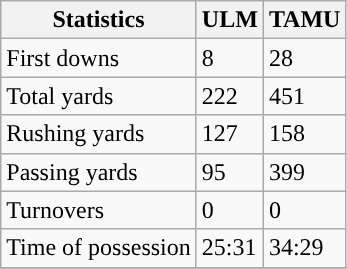<table class="wikitable" style="float: left;">
<tr>
<th>Statistics</th>
<th>ULM</th>
<th>TAMU</th>
</tr>
<tr>
<td>First downs</td>
<td>8</td>
<td>28</td>
</tr>
<tr>
<td>Total yards</td>
<td>222</td>
<td>451</td>
</tr>
<tr>
<td>Rushing yards</td>
<td>127</td>
<td>158</td>
</tr>
<tr>
<td>Passing yards</td>
<td>95</td>
<td>399</td>
</tr>
<tr>
<td>Turnovers</td>
<td>0</td>
<td>0</td>
</tr>
<tr>
<td>Time of possession</td>
<td>25:31</td>
<td>34:29</td>
</tr>
<tr>
</tr>
</table>
